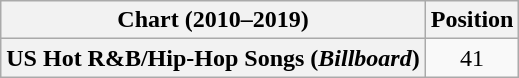<table class="wikitable plainrowheaders" style="text-align:center">
<tr>
<th scope="col">Chart (2010–2019)</th>
<th scope="col">Position</th>
</tr>
<tr>
<th scope="row">US Hot R&B/Hip-Hop Songs (<em>Billboard</em>)</th>
<td>41</td>
</tr>
</table>
